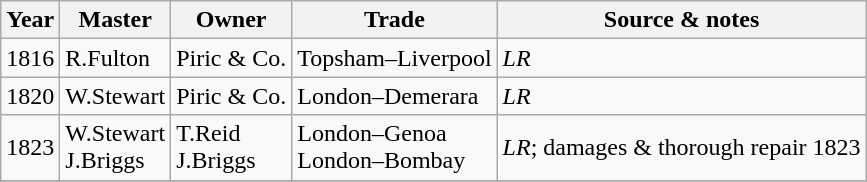<table class=" wikitable">
<tr>
<th>Year</th>
<th>Master</th>
<th>Owner</th>
<th>Trade</th>
<th>Source & notes</th>
</tr>
<tr>
<td>1816</td>
<td>R.Fulton</td>
<td>Piric & Co.</td>
<td>Topsham–Liverpool</td>
<td><em>LR</em></td>
</tr>
<tr>
<td>1820</td>
<td>W.Stewart</td>
<td>Piric & Co.</td>
<td>London–Demerara</td>
<td><em>LR</em></td>
</tr>
<tr>
<td>1823</td>
<td>W.Stewart<br>J.Briggs</td>
<td>T.Reid<br>J.Briggs</td>
<td>London–Genoa<br>London–Bombay</td>
<td><em>LR</em>; damages & thorough repair 1823</td>
</tr>
<tr>
</tr>
</table>
